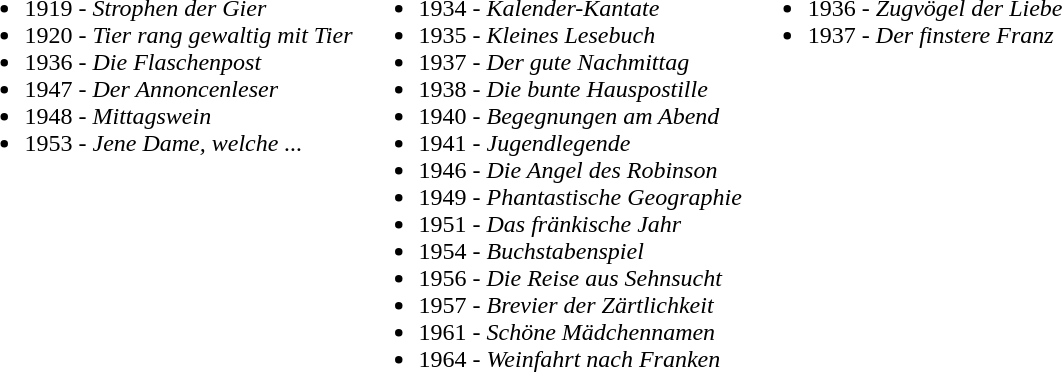<table>
<tr valign="top">
<td><br><ul><li>1919 - <em>Strophen der Gier</em></li><li>1920 - <em>Tier rang gewaltig mit Tier</em></li><li>1936 - <em>Die Flaschenpost</em></li><li>1947 - <em>Der Annoncenleser</em></li><li>1948 - <em>Mittagswein</em></li><li>1953 - <em>Jene Dame, welche ...</em></li></ul></td>
<td><br><ul><li>1934 - <em>Kalender-Kantate</em></li><li>1935 - <em>Kleines Lesebuch</em></li><li>1937 - <em>Der gute Nachmittag</em></li><li>1938 - <em>Die bunte Hauspostille</em></li><li>1940 - <em>Begegnungen am Abend</em></li><li>1941 - <em>Jugendlegende</em></li><li>1946 - <em>Die Angel des Robinson</em></li><li>1949 - <em>Phantastische Geographie</em></li><li>1951 - <em>Das fränkische Jahr</em></li><li>1954 - <em>Buchstabenspiel</em></li><li>1956 - <em>Die Reise aus Sehnsucht</em></li><li>1957 - <em>Brevier der Zärtlichkeit</em></li><li>1961 - <em>Schöne Mädchennamen</em></li><li>1964 - <em>Weinfahrt nach Franken</em></li></ul></td>
<td><br><ul><li>1936 - <em>Zugvögel der Liebe</em></li><li>1937 - <em>Der finstere Franz</em></li></ul></td>
</tr>
</table>
